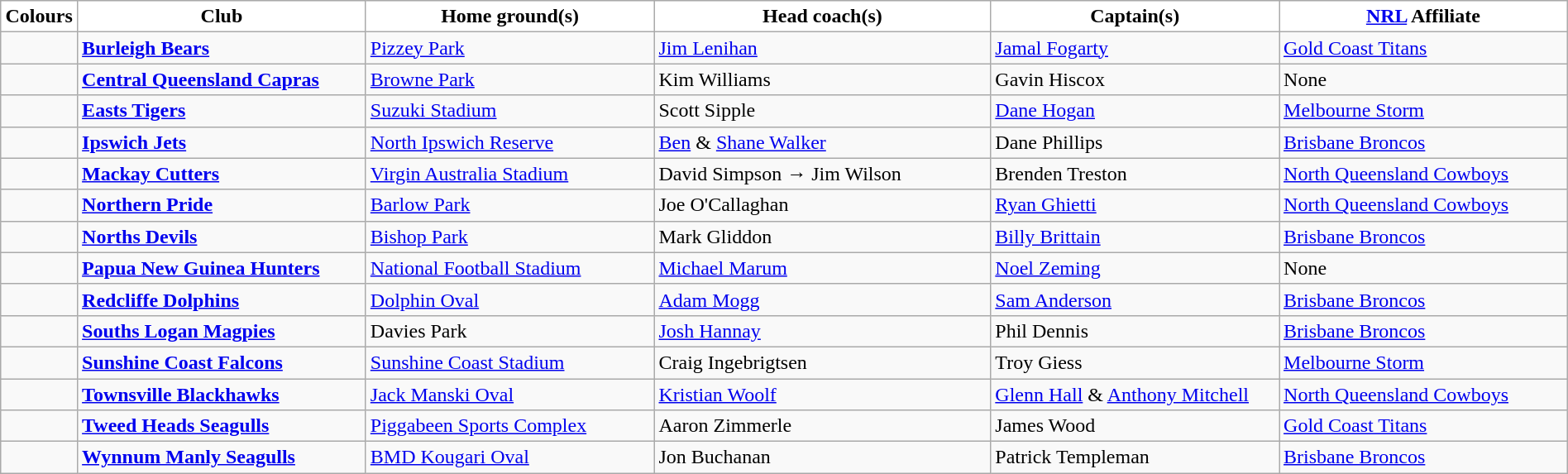<table class="wikitable" style="width:100%; text-align:left">
<tr>
<th style="background:white; width:1%">Colours</th>
<th style="background:white; width:18%">Club</th>
<th style="background:white; width:18%">Home ground(s)</th>
<th style="background:white; width:21%">Head coach(s)</th>
<th style="background:white; width:18%">Captain(s)</th>
<th style="background:white; width:18%"><a href='#'>NRL</a> Affiliate</th>
</tr>
<tr>
<td></td>
<td><strong><a href='#'>Burleigh Bears</a></strong></td>
<td><a href='#'>Pizzey Park</a></td>
<td><a href='#'>Jim Lenihan</a></td>
<td><a href='#'>Jamal Fogarty</a></td>
<td> <a href='#'>Gold Coast Titans</a></td>
</tr>
<tr>
<td></td>
<td><strong><a href='#'>Central Queensland Capras</a></strong></td>
<td><a href='#'>Browne Park</a></td>
<td>Kim Williams</td>
<td>Gavin Hiscox</td>
<td>None</td>
</tr>
<tr>
<td></td>
<td><strong><a href='#'>Easts Tigers</a></strong></td>
<td><a href='#'>Suzuki Stadium</a></td>
<td>Scott Sipple</td>
<td><a href='#'>Dane Hogan</a></td>
<td> <a href='#'>Melbourne Storm</a></td>
</tr>
<tr>
<td></td>
<td><strong><a href='#'>Ipswich Jets</a></strong></td>
<td><a href='#'>North Ipswich Reserve</a></td>
<td><a href='#'>Ben</a> & <a href='#'>Shane Walker</a></td>
<td>Dane Phillips</td>
<td> <a href='#'>Brisbane Broncos</a></td>
</tr>
<tr>
<td></td>
<td><strong><a href='#'>Mackay Cutters</a></strong></td>
<td><a href='#'>Virgin Australia Stadium</a></td>
<td>David Simpson → Jim Wilson</td>
<td>Brenden Treston</td>
<td> <a href='#'>North Queensland Cowboys</a></td>
</tr>
<tr>
<td></td>
<td><strong><a href='#'>Northern Pride</a></strong></td>
<td><a href='#'>Barlow Park</a></td>
<td>Joe O'Callaghan</td>
<td><a href='#'>Ryan Ghietti</a></td>
<td> <a href='#'>North Queensland Cowboys</a></td>
</tr>
<tr>
<td></td>
<td><strong><a href='#'>Norths Devils</a></strong></td>
<td><a href='#'>Bishop Park</a></td>
<td>Mark Gliddon</td>
<td><a href='#'>Billy Brittain</a></td>
<td> <a href='#'>Brisbane Broncos</a></td>
</tr>
<tr>
<td></td>
<td><strong><a href='#'>Papua New Guinea Hunters</a></strong></td>
<td><a href='#'>National Football Stadium</a></td>
<td><a href='#'>Michael Marum</a></td>
<td><a href='#'>Noel Zeming</a></td>
<td>None</td>
</tr>
<tr>
<td></td>
<td><strong><a href='#'>Redcliffe Dolphins</a></strong></td>
<td><a href='#'>Dolphin Oval</a></td>
<td><a href='#'>Adam Mogg</a></td>
<td><a href='#'>Sam Anderson</a></td>
<td> <a href='#'>Brisbane Broncos</a></td>
</tr>
<tr>
<td></td>
<td><strong><a href='#'>Souths Logan Magpies</a></strong></td>
<td>Davies Park</td>
<td><a href='#'>Josh Hannay</a></td>
<td>Phil Dennis</td>
<td> <a href='#'>Brisbane Broncos</a></td>
</tr>
<tr>
<td></td>
<td><strong><a href='#'>Sunshine Coast Falcons</a></strong></td>
<td><a href='#'>Sunshine Coast Stadium</a></td>
<td>Craig Ingebrigtsen</td>
<td>Troy Giess</td>
<td> <a href='#'>Melbourne Storm</a></td>
</tr>
<tr>
<td></td>
<td><strong><a href='#'>Townsville Blackhawks</a></strong></td>
<td><a href='#'>Jack Manski Oval</a></td>
<td><a href='#'>Kristian Woolf</a></td>
<td><a href='#'>Glenn Hall</a> & <a href='#'>Anthony Mitchell</a></td>
<td> <a href='#'>North Queensland Cowboys</a></td>
</tr>
<tr>
<td></td>
<td><strong><a href='#'>Tweed Heads Seagulls</a></strong></td>
<td><a href='#'>Piggabeen Sports Complex</a></td>
<td>Aaron Zimmerle</td>
<td>James Wood</td>
<td> <a href='#'>Gold Coast Titans</a></td>
</tr>
<tr>
<td></td>
<td><strong><a href='#'>Wynnum Manly Seagulls</a></strong></td>
<td><a href='#'>BMD Kougari Oval</a></td>
<td>Jon Buchanan</td>
<td>Patrick Templeman</td>
<td> <a href='#'>Brisbane Broncos</a></td>
</tr>
</table>
